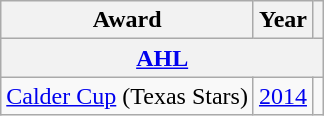<table class="wikitable">
<tr>
<th>Award</th>
<th>Year</th>
<th></th>
</tr>
<tr>
<th colspan="3"><a href='#'>AHL</a></th>
</tr>
<tr>
<td><a href='#'>Calder Cup</a> (Texas Stars)</td>
<td><a href='#'>2014</a></td>
<td></td>
</tr>
</table>
